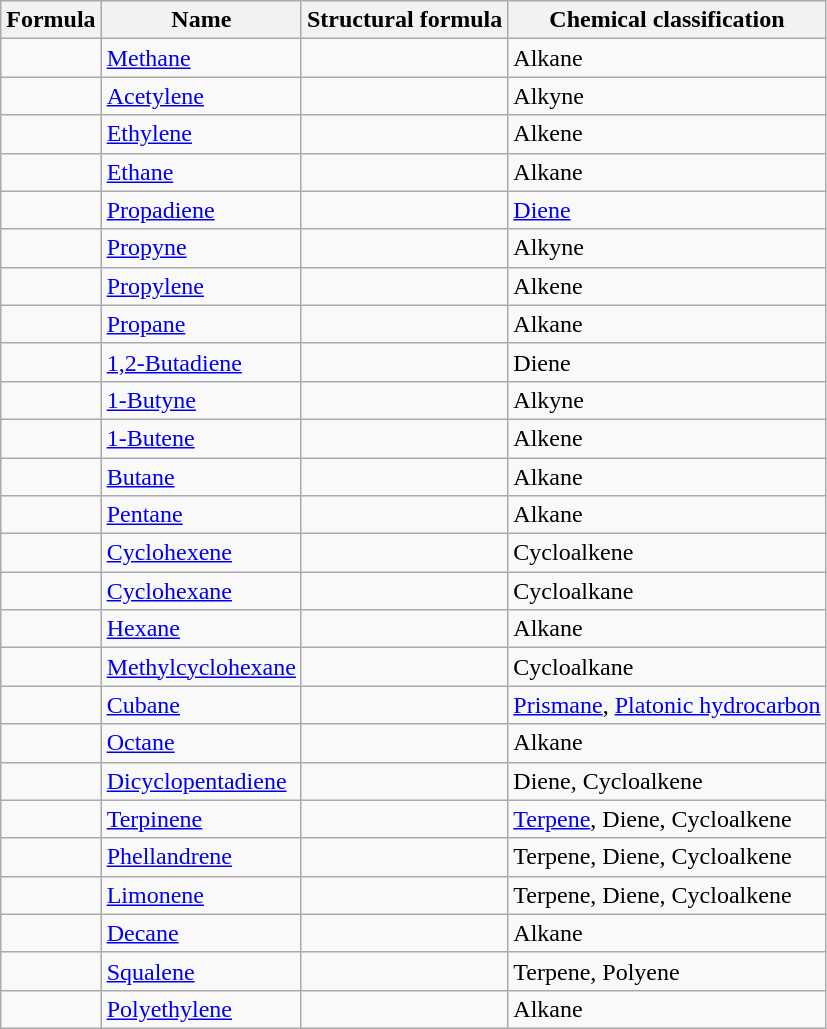<table class="wikitable">
<tr>
<th>Formula</th>
<th>Name</th>
<th>Structural formula</th>
<th>Chemical classification</th>
</tr>
<tr>
<td></td>
<td><a href='#'>Methane</a></td>
<td></td>
<td>Alkane</td>
</tr>
<tr>
<td></td>
<td><a href='#'>Acetylene</a></td>
<td></td>
<td>Alkyne</td>
</tr>
<tr>
<td></td>
<td><a href='#'>Ethylene</a></td>
<td></td>
<td>Alkene</td>
</tr>
<tr>
<td></td>
<td><a href='#'>Ethane</a></td>
<td></td>
<td>Alkane</td>
</tr>
<tr>
<td></td>
<td><a href='#'>Propadiene</a></td>
<td></td>
<td><a href='#'>Diene</a></td>
</tr>
<tr>
<td></td>
<td><a href='#'>Propyne</a></td>
<td></td>
<td>Alkyne</td>
</tr>
<tr>
<td></td>
<td><a href='#'>Propylene</a></td>
<td></td>
<td>Alkene</td>
</tr>
<tr>
<td></td>
<td><a href='#'>Propane</a></td>
<td></td>
<td>Alkane</td>
</tr>
<tr>
<td></td>
<td><a href='#'>1,2-Butadiene</a></td>
<td></td>
<td>Diene</td>
</tr>
<tr>
<td></td>
<td><a href='#'>1-Butyne</a></td>
<td></td>
<td>Alkyne</td>
</tr>
<tr>
<td></td>
<td><a href='#'>1-Butene</a></td>
<td></td>
<td>Alkene</td>
</tr>
<tr>
<td></td>
<td><a href='#'>Butane</a></td>
<td></td>
<td>Alkane</td>
</tr>
<tr>
<td></td>
<td><a href='#'>Pentane</a></td>
<td></td>
<td>Alkane</td>
</tr>
<tr>
<td></td>
<td><a href='#'>Cyclohexene</a></td>
<td></td>
<td>Cycloalkene</td>
</tr>
<tr>
<td></td>
<td><a href='#'>Cyclohexane</a></td>
<td></td>
<td>Cycloalkane</td>
</tr>
<tr>
<td></td>
<td><a href='#'>Hexane</a></td>
<td></td>
<td>Alkane</td>
</tr>
<tr>
<td></td>
<td><a href='#'>Methylcyclohexane</a></td>
<td></td>
<td>Cycloalkane</td>
</tr>
<tr>
<td></td>
<td><a href='#'>Cubane</a></td>
<td></td>
<td><a href='#'>Prismane</a>, <a href='#'>Platonic hydrocarbon</a></td>
</tr>
<tr>
<td></td>
<td><a href='#'>Octane</a></td>
<td></td>
<td>Alkane</td>
</tr>
<tr>
<td></td>
<td><a href='#'>Dicyclopentadiene</a></td>
<td></td>
<td>Diene, Cycloalkene</td>
</tr>
<tr>
<td></td>
<td><a href='#'>Terpinene</a></td>
<td></td>
<td><a href='#'>Terpene</a>, Diene, Cycloalkene</td>
</tr>
<tr>
<td></td>
<td><a href='#'>Phellandrene</a></td>
<td></td>
<td>Terpene, Diene, Cycloalkene</td>
</tr>
<tr>
<td></td>
<td><a href='#'>Limonene</a></td>
<td></td>
<td>Terpene, Diene, Cycloalkene</td>
</tr>
<tr>
<td></td>
<td><a href='#'>Decane</a></td>
<td></td>
<td>Alkane</td>
</tr>
<tr>
<td></td>
<td><a href='#'>Squalene</a></td>
<td></td>
<td>Terpene, Polyene</td>
</tr>
<tr>
<td></td>
<td><a href='#'>Polyethylene</a></td>
<td></td>
<td>Alkane</td>
</tr>
</table>
